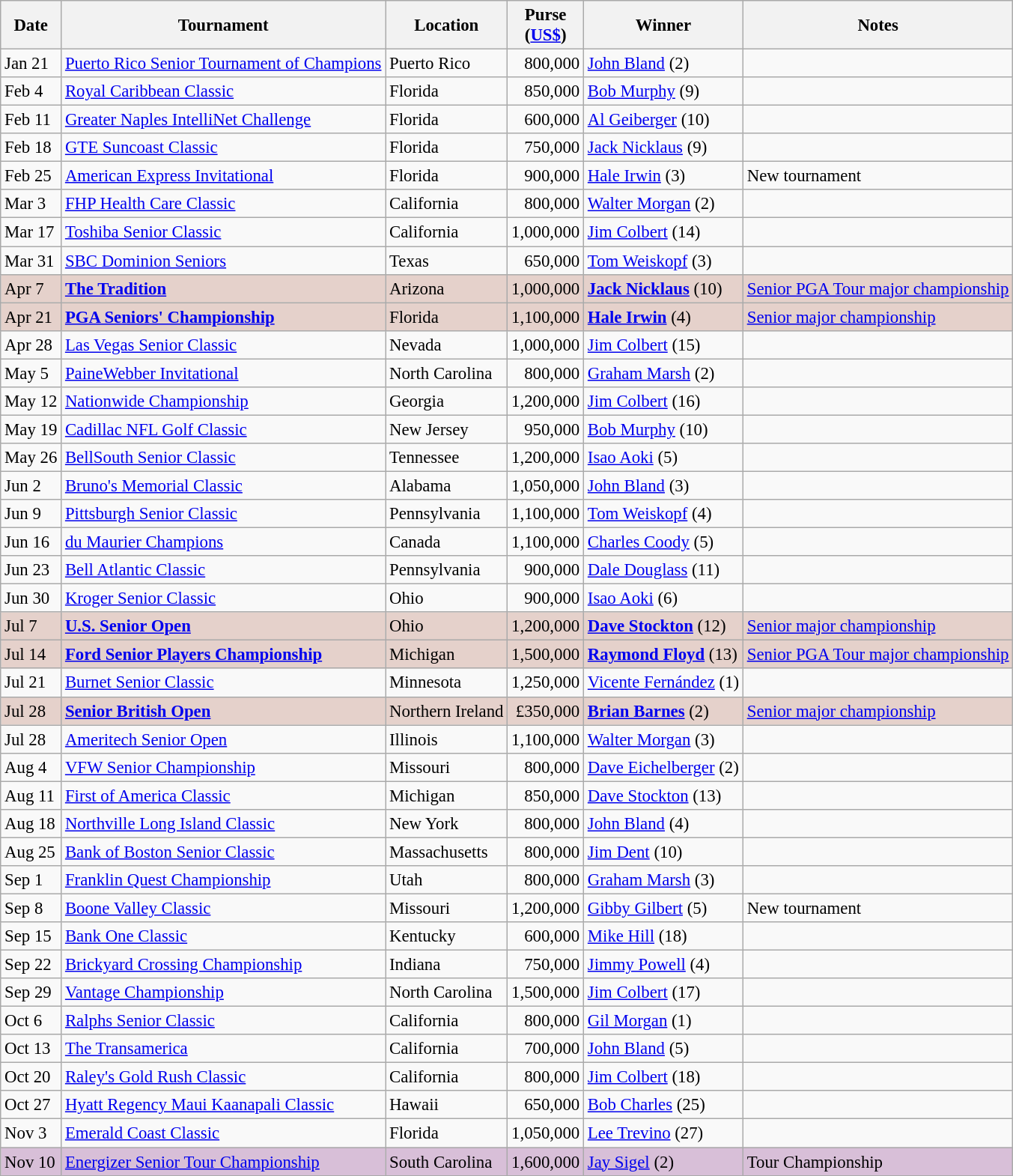<table class="wikitable" style="font-size:95%">
<tr>
<th>Date</th>
<th>Tournament</th>
<th>Location</th>
<th>Purse<br>(<a href='#'>US$</a>)</th>
<th>Winner</th>
<th>Notes</th>
</tr>
<tr>
<td>Jan 21</td>
<td><a href='#'>Puerto Rico Senior Tournament of Champions</a></td>
<td>Puerto Rico</td>
<td align=right>800,000</td>
<td> <a href='#'>John Bland</a> (2)</td>
<td></td>
</tr>
<tr>
<td>Feb 4</td>
<td><a href='#'>Royal Caribbean Classic</a></td>
<td>Florida</td>
<td align=right>850,000</td>
<td> <a href='#'>Bob Murphy</a> (9)</td>
<td></td>
</tr>
<tr>
<td>Feb 11</td>
<td><a href='#'>Greater Naples IntelliNet Challenge</a></td>
<td>Florida</td>
<td align=right>600,000</td>
<td> <a href='#'>Al Geiberger</a> (10)</td>
<td></td>
</tr>
<tr>
<td>Feb 18</td>
<td><a href='#'>GTE Suncoast Classic</a></td>
<td>Florida</td>
<td align=right>750,000</td>
<td> <a href='#'>Jack Nicklaus</a> (9)</td>
<td></td>
</tr>
<tr>
<td>Feb 25</td>
<td><a href='#'>American Express Invitational</a></td>
<td>Florida</td>
<td align=right>900,000</td>
<td> <a href='#'>Hale Irwin</a> (3)</td>
<td>New tournament</td>
</tr>
<tr>
<td>Mar 3</td>
<td><a href='#'>FHP Health Care Classic</a></td>
<td>California</td>
<td align=right>800,000</td>
<td> <a href='#'>Walter Morgan</a> (2)</td>
<td></td>
</tr>
<tr>
<td>Mar 17</td>
<td><a href='#'>Toshiba Senior Classic</a></td>
<td>California</td>
<td align=right>1,000,000</td>
<td> <a href='#'>Jim Colbert</a> (14)</td>
<td></td>
</tr>
<tr>
<td>Mar 31</td>
<td><a href='#'>SBC Dominion Seniors</a></td>
<td>Texas</td>
<td align=right>650,000</td>
<td> <a href='#'>Tom Weiskopf</a> (3)</td>
<td></td>
</tr>
<tr style="background:#e5d1cb;">
<td>Apr 7</td>
<td><strong><a href='#'>The Tradition</a></strong></td>
<td>Arizona</td>
<td align=right>1,000,000</td>
<td> <strong><a href='#'>Jack Nicklaus</a></strong> (10)</td>
<td><a href='#'>Senior PGA Tour major championship</a></td>
</tr>
<tr style="background:#e5d1cb;">
<td>Apr 21</td>
<td><strong><a href='#'>PGA Seniors' Championship</a></strong></td>
<td>Florida</td>
<td align=right>1,100,000</td>
<td> <strong><a href='#'>Hale Irwin</a></strong> (4)</td>
<td><a href='#'>Senior major championship</a></td>
</tr>
<tr>
<td>Apr 28</td>
<td><a href='#'>Las Vegas Senior Classic</a></td>
<td>Nevada</td>
<td align=right>1,000,000</td>
<td> <a href='#'>Jim Colbert</a> (15)</td>
<td></td>
</tr>
<tr>
<td>May 5</td>
<td><a href='#'>PaineWebber Invitational</a></td>
<td>North Carolina</td>
<td align=right>800,000</td>
<td> <a href='#'>Graham Marsh</a> (2)</td>
<td></td>
</tr>
<tr>
<td>May 12</td>
<td><a href='#'>Nationwide Championship</a></td>
<td>Georgia</td>
<td align=right>1,200,000</td>
<td> <a href='#'>Jim Colbert</a> (16)</td>
<td></td>
</tr>
<tr>
<td>May 19</td>
<td><a href='#'>Cadillac NFL Golf Classic</a></td>
<td>New Jersey</td>
<td align=right>950,000</td>
<td> <a href='#'>Bob Murphy</a> (10)</td>
<td></td>
</tr>
<tr>
<td>May 26</td>
<td><a href='#'>BellSouth Senior Classic</a></td>
<td>Tennessee</td>
<td align=right>1,200,000</td>
<td> <a href='#'>Isao Aoki</a> (5)</td>
<td></td>
</tr>
<tr>
<td>Jun 2</td>
<td><a href='#'>Bruno's Memorial Classic</a></td>
<td>Alabama</td>
<td align=right>1,050,000</td>
<td> <a href='#'>John Bland</a> (3)</td>
<td></td>
</tr>
<tr>
<td>Jun 9</td>
<td><a href='#'>Pittsburgh Senior Classic</a></td>
<td>Pennsylvania</td>
<td align=right>1,100,000</td>
<td> <a href='#'>Tom Weiskopf</a> (4)</td>
<td></td>
</tr>
<tr>
<td>Jun 16</td>
<td><a href='#'>du Maurier Champions</a></td>
<td>Canada</td>
<td align=right>1,100,000</td>
<td> <a href='#'>Charles Coody</a> (5)</td>
<td></td>
</tr>
<tr>
<td>Jun 23</td>
<td><a href='#'>Bell Atlantic Classic</a></td>
<td>Pennsylvania</td>
<td align=right>900,000</td>
<td> <a href='#'>Dale Douglass</a> (11)</td>
<td></td>
</tr>
<tr>
<td>Jun 30</td>
<td><a href='#'>Kroger Senior Classic</a></td>
<td>Ohio</td>
<td align=right>900,000</td>
<td> <a href='#'>Isao Aoki</a> (6)</td>
<td></td>
</tr>
<tr style="background:#e5d1cb;">
<td>Jul 7</td>
<td><strong><a href='#'>U.S. Senior Open</a></strong></td>
<td>Ohio</td>
<td align=right>1,200,000</td>
<td> <strong><a href='#'>Dave Stockton</a></strong> (12)</td>
<td><a href='#'>Senior major championship</a></td>
</tr>
<tr style="background:#e5d1cb;">
<td>Jul 14</td>
<td><strong><a href='#'>Ford Senior Players Championship</a></strong></td>
<td>Michigan</td>
<td align=right>1,500,000</td>
<td> <strong><a href='#'>Raymond Floyd</a></strong> (13)</td>
<td><a href='#'>Senior PGA Tour major championship</a></td>
</tr>
<tr>
<td>Jul 21</td>
<td><a href='#'>Burnet Senior Classic</a></td>
<td>Minnesota</td>
<td align=right>1,250,000</td>
<td> <a href='#'>Vicente Fernández</a> (1)</td>
<td></td>
</tr>
<tr style="background:#e5d1cb;">
<td>Jul 28</td>
<td><strong><a href='#'>Senior British Open</a></strong></td>
<td>Northern Ireland</td>
<td align=right>£350,000</td>
<td> <strong><a href='#'>Brian Barnes</a></strong> (2)</td>
<td><a href='#'>Senior major championship</a></td>
</tr>
<tr>
<td>Jul 28</td>
<td><a href='#'>Ameritech Senior Open</a></td>
<td>Illinois</td>
<td align=right>1,100,000</td>
<td> <a href='#'>Walter Morgan</a> (3)</td>
<td></td>
</tr>
<tr>
<td>Aug 4</td>
<td><a href='#'>VFW Senior Championship</a></td>
<td>Missouri</td>
<td align=right>800,000</td>
<td> <a href='#'>Dave Eichelberger</a> (2)</td>
<td></td>
</tr>
<tr>
<td>Aug 11</td>
<td><a href='#'>First of America Classic</a></td>
<td>Michigan</td>
<td align=right>850,000</td>
<td> <a href='#'>Dave Stockton</a> (13)</td>
<td></td>
</tr>
<tr>
<td>Aug 18</td>
<td><a href='#'>Northville Long Island Classic</a></td>
<td>New York</td>
<td align=right>800,000</td>
<td> <a href='#'>John Bland</a> (4)</td>
<td></td>
</tr>
<tr>
<td>Aug 25</td>
<td><a href='#'>Bank of Boston Senior Classic</a></td>
<td>Massachusetts</td>
<td align=right>800,000</td>
<td> <a href='#'>Jim Dent</a> (10)</td>
<td></td>
</tr>
<tr>
<td>Sep 1</td>
<td><a href='#'>Franklin Quest Championship</a></td>
<td>Utah</td>
<td align=right>800,000</td>
<td> <a href='#'>Graham Marsh</a> (3)</td>
<td></td>
</tr>
<tr>
<td>Sep 8</td>
<td><a href='#'>Boone Valley Classic</a></td>
<td>Missouri</td>
<td align=right>1,200,000</td>
<td> <a href='#'>Gibby Gilbert</a> (5)</td>
<td>New tournament</td>
</tr>
<tr>
<td>Sep 15</td>
<td><a href='#'>Bank One Classic</a></td>
<td>Kentucky</td>
<td align=right>600,000</td>
<td> <a href='#'>Mike Hill</a> (18)</td>
<td></td>
</tr>
<tr>
<td>Sep 22</td>
<td><a href='#'>Brickyard Crossing Championship</a></td>
<td>Indiana</td>
<td align=right>750,000</td>
<td> <a href='#'>Jimmy Powell</a> (4)</td>
<td></td>
</tr>
<tr>
<td>Sep 29</td>
<td><a href='#'>Vantage Championship</a></td>
<td>North Carolina</td>
<td align=right>1,500,000</td>
<td> <a href='#'>Jim Colbert</a> (17)</td>
<td></td>
</tr>
<tr>
<td>Oct 6</td>
<td><a href='#'>Ralphs Senior Classic</a></td>
<td>California</td>
<td align=right>800,000</td>
<td> <a href='#'>Gil Morgan</a> (1)</td>
<td></td>
</tr>
<tr>
<td>Oct 13</td>
<td><a href='#'>The Transamerica</a></td>
<td>California</td>
<td align=right>700,000</td>
<td> <a href='#'>John Bland</a> (5)</td>
<td></td>
</tr>
<tr>
<td>Oct 20</td>
<td><a href='#'>Raley's Gold Rush Classic</a></td>
<td>California</td>
<td align=right>800,000</td>
<td> <a href='#'>Jim Colbert</a> (18)</td>
<td></td>
</tr>
<tr>
<td>Oct 27</td>
<td><a href='#'>Hyatt Regency Maui Kaanapali Classic</a></td>
<td>Hawaii</td>
<td align=right>650,000</td>
<td> <a href='#'>Bob Charles</a> (25)</td>
<td></td>
</tr>
<tr>
<td>Nov 3</td>
<td><a href='#'>Emerald Coast Classic</a></td>
<td>Florida</td>
<td align=right>1,050,000</td>
<td> <a href='#'>Lee Trevino</a> (27)</td>
<td></td>
</tr>
<tr style="background:thistle;">
<td>Nov 10</td>
<td><a href='#'>Energizer Senior Tour Championship</a></td>
<td>South Carolina</td>
<td align=right>1,600,000</td>
<td> <a href='#'>Jay Sigel</a> (2)</td>
<td>Tour Championship</td>
</tr>
</table>
